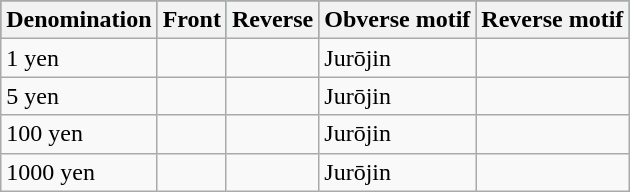<table class="wikitable">
<tr style="background:#2E8B57;">
<th>Denomination</th>
<th>Front</th>
<th>Reverse</th>
<th>Obverse motif</th>
<th>Reverse motif</th>
</tr>
<tr>
<td>1 yen</td>
<td></td>
<td></td>
<td>Jurōjin</td>
<td></td>
</tr>
<tr>
<td>5 yen</td>
<td></td>
<td></td>
<td>Jurōjin</td>
<td></td>
</tr>
<tr>
<td>100 yen</td>
<td></td>
<td></td>
<td>Jurōjin</td>
<td></td>
</tr>
<tr>
<td>1000 yen<br></td>
<td></td>
<td></td>
<td>Jurōjin</td>
<td></td>
</tr>
</table>
